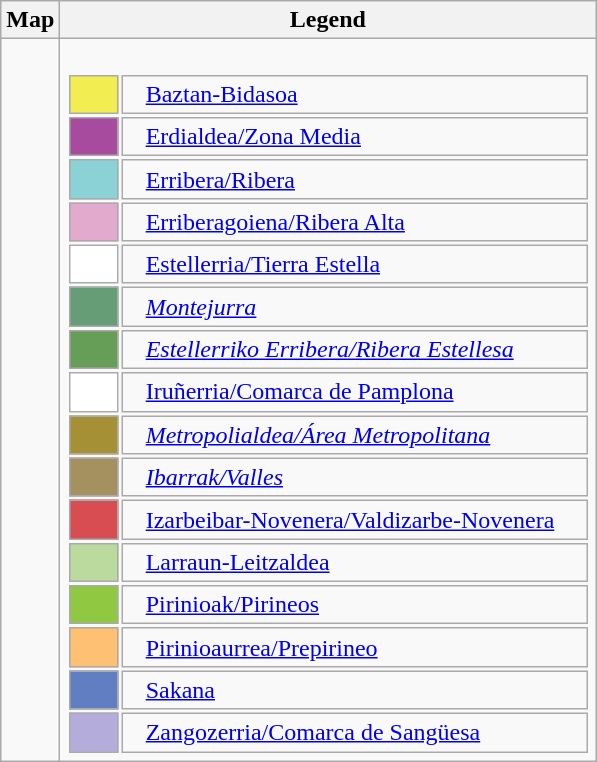<table class="wikitable">
<tr>
<th>Map</th>
<th>Legend</th>
</tr>
<tr>
<td></td>
<td><br><table border="0" width="350px" align="right">
<tr ---->
<td bgcolor="#f2ed51" width="25px"></td>
<td>   <a href='#'>Baztan-Bidasoa</a></td>
</tr>
<tr ---->
<td bgcolor="#a64b9d" width="25px"></td>
<td>   <a href='#'>Erdialdea/Zona Media</a></td>
</tr>
<tr ---->
<td bgcolor="#8bd2d6" width="25px"></td>
<td>   <a href='#'>Erribera/Ribera</a></td>
</tr>
<tr ---->
<td bgcolor="#e2aacd" width="25px"></td>
<td>   <a href='#'>Erriberagoiena/Ribera Alta</a></td>
</tr>
<tr ---->
<td bgcolor="#ffffff" width="25px"></td>
<td>   <a href='#'>Estellerria/Tierra Estella</a></td>
</tr>
<tr ---->
<td bgcolor="#669d77" width="25px"></td>
<td>   <a href='#'><em>Montejurra</em></a></td>
</tr>
<tr ---->
<td bgcolor="#669d57" width="25px"></td>
<td>   <a href='#'><em>Estellerriko Erribera/Ribera Estellesa</em></a></td>
</tr>
<tr ---->
<td bgcolor="#ffffff" width="25px"></td>
<td>   <a href='#'>Iruñerria/Comarca de Pamplona</a></td>
</tr>
<tr ---->
<td bgcolor="#a59035" width="25px"></td>
<td>   <a href='#'><em>Metropolialdea/Área Metropolitana</em></a></td>
</tr>
<tr ---->
<td bgcolor="#a59060" width="25px"></td>
<td>   <a href='#'><em>Ibarrak/Valles</em></a></td>
</tr>
<tr ---->
<td bgcolor="#d84d52" width="25px"></td>
<td>   <a href='#'>Izarbeibar-Novenera/Valdizarbe-Novenera</a></td>
</tr>
<tr ---->
<td bgcolor="#bbda9d" width="25px"></td>
<td>   <a href='#'>Larraun-Leitzaldea</a></td>
</tr>
<tr ---->
<td bgcolor="#90c841" width="25px"></td>
<td>   <a href='#'>Pirinioak/Pirineos</a></td>
</tr>
<tr ---->
<td bgcolor="#fec072" width="25px"></td>
<td>   <a href='#'>Pirinioaurrea/Prepirineo</a></td>
</tr>
<tr ---->
<td bgcolor="#607ec1" width="25px"></td>
<td>   <a href='#'>Sakana</a></td>
</tr>
<tr ---->
<td bgcolor="#b4acda" width="25px"></td>
<td>   <a href='#'>Zangozerria/Comarca de Sangüesa</a></td>
</tr>
</table>
</td>
</tr>
</table>
